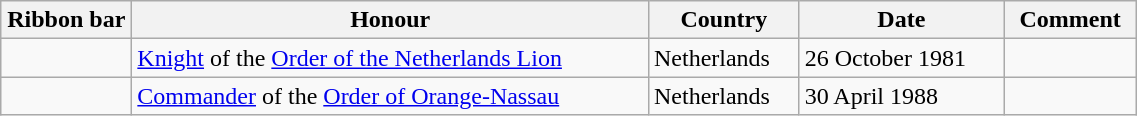<table class="wikitable" style="width:60%;">
<tr>
<th style="width:80px;">Ribbon bar</th>
<th>Honour</th>
<th>Country</th>
<th>Date</th>
<th>Comment</th>
</tr>
<tr>
<td></td>
<td><a href='#'>Knight</a> of the <a href='#'>Order of the Netherlands Lion</a></td>
<td>Netherlands</td>
<td>26 October 1981</td>
<td></td>
</tr>
<tr>
<td></td>
<td><a href='#'>Commander</a> of the <a href='#'>Order of Orange-Nassau</a></td>
<td>Netherlands</td>
<td>30 April 1988</td>
<td></td>
</tr>
</table>
